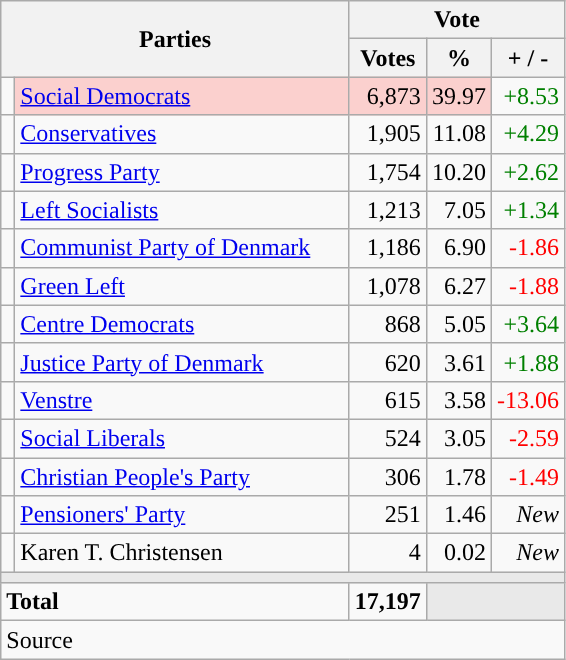<table class="wikitable" style="text-align:right;">
<tr>
<th style="text-align:centre;" rowspan="2" colspan="2" width="225">Parties</th>
<th colspan="3">Vote</th>
</tr>
<tr>
<th width="15">Votes</th>
<th width="15">%</th>
<th width="15">+ / -</th>
</tr>
<tr>
<td width="2" style="color:inherit;background:"></td>
<td bgcolor=#fbd0ce  align="left"><a href='#'>Social Democrats</a></td>
<td bgcolor=#fbd0ce>6,873</td>
<td bgcolor=#fbd0ce>39.97</td>
<td style=color:green;>+8.53</td>
</tr>
<tr>
<td width="2" style="color:inherit;background:"></td>
<td align="left"><a href='#'>Conservatives</a></td>
<td>1,905</td>
<td>11.08</td>
<td style=color:green;>+4.29</td>
</tr>
<tr>
<td width="2" style="color:inherit;background:"></td>
<td align="left"><a href='#'>Progress Party</a></td>
<td>1,754</td>
<td>10.20</td>
<td style=color:green;>+2.62</td>
</tr>
<tr>
<td width="2" style="color:inherit;background:"></td>
<td align="left"><a href='#'>Left Socialists</a></td>
<td>1,213</td>
<td>7.05</td>
<td style=color:green;>+1.34</td>
</tr>
<tr>
<td width="2" style="color:inherit;background:"></td>
<td align="left"><a href='#'>Communist Party of Denmark</a></td>
<td>1,186</td>
<td>6.90</td>
<td style=color:red;>-1.86</td>
</tr>
<tr>
<td width="2" style="color:inherit;background:"></td>
<td align="left"><a href='#'>Green Left</a></td>
<td>1,078</td>
<td>6.27</td>
<td style=color:red;>-1.88</td>
</tr>
<tr>
<td width="2" style="color:inherit;background:"></td>
<td align="left"><a href='#'>Centre Democrats</a></td>
<td>868</td>
<td>5.05</td>
<td style=color:green;>+3.64</td>
</tr>
<tr>
<td width="2" style="color:inherit;background:"></td>
<td align="left"><a href='#'>Justice Party of Denmark</a></td>
<td>620</td>
<td>3.61</td>
<td style=color:green;>+1.88</td>
</tr>
<tr>
<td width="2" style="color:inherit;background:"></td>
<td align="left"><a href='#'>Venstre</a></td>
<td>615</td>
<td>3.58</td>
<td style=color:red;>-13.06</td>
</tr>
<tr>
<td width="2" style="color:inherit;background:"></td>
<td align="left"><a href='#'>Social Liberals</a></td>
<td>524</td>
<td>3.05</td>
<td style=color:red;>-2.59</td>
</tr>
<tr>
<td width="2" style="color:inherit;background:"></td>
<td align="left"><a href='#'>Christian People's Party</a></td>
<td>306</td>
<td>1.78</td>
<td style=color:red;>-1.49</td>
</tr>
<tr>
<td width="2" style="color:inherit;background:"></td>
<td align="left"><a href='#'>Pensioners' Party</a></td>
<td>251</td>
<td>1.46</td>
<td><em>New</em></td>
</tr>
<tr>
<td width="2" style="color:inherit;background:"></td>
<td align="left">Karen T. Christensen</td>
<td>4</td>
<td>0.02</td>
<td><em>New</em></td>
</tr>
<tr>
<td colspan="7" bgcolor="#E9E9E9"></td>
</tr>
<tr>
<td align="left" colspan="2"><strong>Total</strong></td>
<td><strong>17,197</strong></td>
<td bgcolor="#E9E9E9" colspan="2"></td>
</tr>
<tr>
<td align="left" colspan="6">Source</td>
</tr>
</table>
